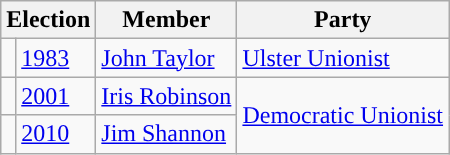<table class="wikitable">
<tr>
<th colspan="2">Election</th>
<th>Member</th>
<th>Party</th>
</tr>
<tr>
<td style="color:inherit;background-color: "></td>
<td><a href='#'>1983</a></td>
<td><a href='#'>John Taylor</a></td>
<td><a href='#'>Ulster Unionist</a></td>
</tr>
<tr>
<td style="color:inherit;background-color: "></td>
<td><a href='#'>2001</a></td>
<td><a href='#'>Iris Robinson</a></td>
<td rowspan="2"><a href='#'>Democratic Unionist</a></td>
</tr>
<tr>
<td style="color:inherit;background-color: "></td>
<td><a href='#'>2010</a></td>
<td><a href='#'>Jim Shannon</a></td>
</tr>
</table>
